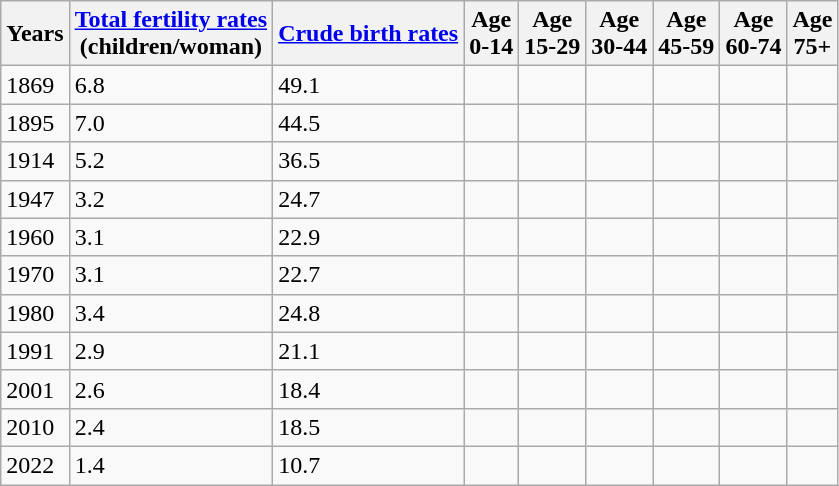<table class="wikitable">
<tr>
<th>Years</th>
<th><a href='#'>Total fertility rates</a><br>(children/woman)</th>
<th><a href='#'>Crude birth rates</a></th>
<th>Age<br>0-14</th>
<th>Age<br>15-29</th>
<th>Age<br>30-44</th>
<th>Age<br>45-59</th>
<th>Age<br>60-74</th>
<th>Age<br>75+</th>
</tr>
<tr>
<td>1869</td>
<td>6.8</td>
<td>49.1</td>
<td></td>
<td></td>
<td></td>
<td></td>
<td></td>
<td></td>
</tr>
<tr>
<td>1895</td>
<td>7.0</td>
<td>44.5</td>
<td></td>
<td></td>
<td></td>
<td></td>
<td></td>
<td></td>
</tr>
<tr>
<td>1914</td>
<td>5.2</td>
<td>36.5</td>
<td></td>
<td></td>
<td></td>
<td></td>
<td></td>
<td></td>
</tr>
<tr>
<td>1947</td>
<td>3.2</td>
<td>24.7</td>
<td></td>
<td></td>
<td></td>
<td></td>
<td></td>
<td></td>
</tr>
<tr>
<td>1960</td>
<td>3.1</td>
<td>22.9</td>
<td></td>
<td></td>
<td></td>
<td></td>
<td></td>
<td></td>
</tr>
<tr>
<td>1970</td>
<td>3.1</td>
<td>22.7</td>
<td></td>
<td></td>
<td></td>
<td></td>
<td></td>
<td></td>
</tr>
<tr>
<td>1980</td>
<td>3.4</td>
<td>24.8</td>
<td></td>
<td></td>
<td></td>
<td></td>
<td></td>
<td></td>
</tr>
<tr>
<td>1991</td>
<td>2.9</td>
<td>21.1</td>
<td></td>
<td></td>
<td></td>
<td></td>
<td></td>
<td></td>
</tr>
<tr>
<td>2001</td>
<td>2.6</td>
<td>18.4</td>
<td></td>
<td></td>
<td></td>
<td></td>
<td></td>
<td></td>
</tr>
<tr>
<td>2010</td>
<td>2.4</td>
<td>18.5</td>
<td></td>
<td></td>
<td></td>
<td></td>
<td></td>
<td></td>
</tr>
<tr>
<td>2022</td>
<td>1.4</td>
<td>10.7</td>
<td></td>
<td></td>
<td></td>
<td></td>
<td></td>
<td></td>
</tr>
</table>
